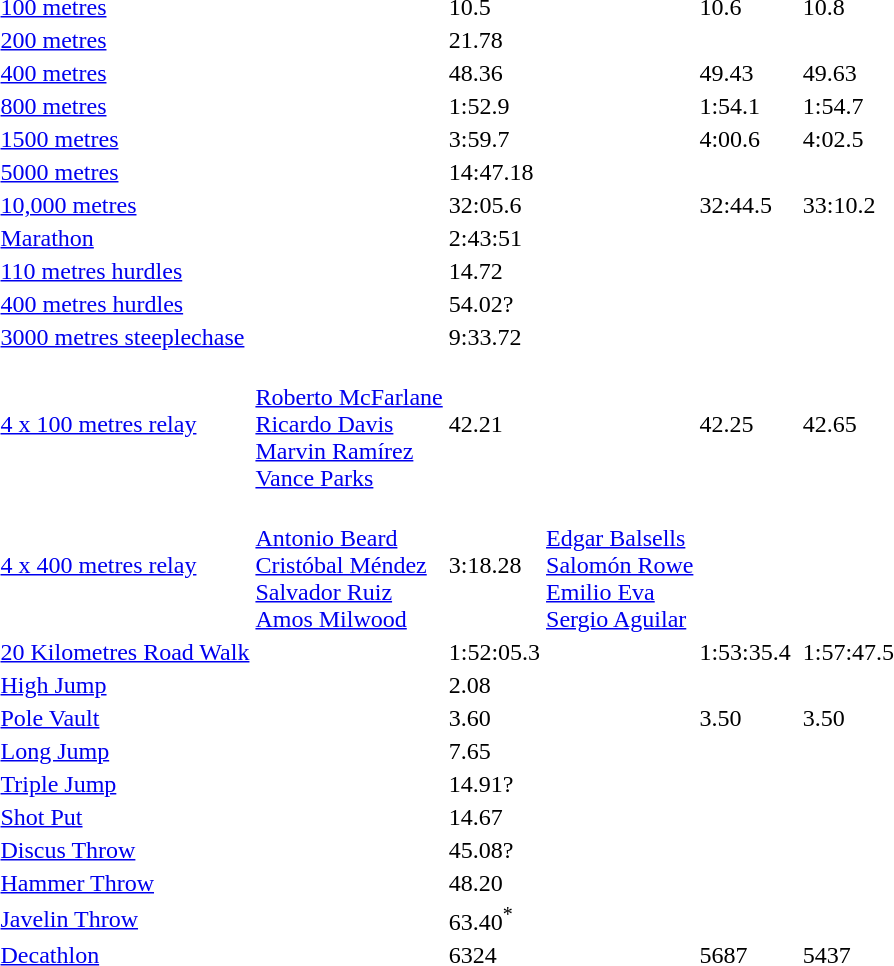<table>
<tr>
<td><a href='#'>100 metres</a></td>
<td></td>
<td>10.5</td>
<td></td>
<td>10.6</td>
<td></td>
<td>10.8</td>
</tr>
<tr>
<td><a href='#'>200 metres</a></td>
<td></td>
<td>21.78</td>
<td></td>
<td></td>
<td></td>
<td></td>
</tr>
<tr>
<td><a href='#'>400 metres</a></td>
<td></td>
<td>48.36</td>
<td></td>
<td>49.43</td>
<td></td>
<td>49.63</td>
</tr>
<tr>
<td><a href='#'>800 metres</a></td>
<td></td>
<td>1:52.9</td>
<td></td>
<td>1:54.1</td>
<td></td>
<td>1:54.7</td>
</tr>
<tr>
<td><a href='#'>1500 metres</a></td>
<td></td>
<td>3:59.7</td>
<td></td>
<td>4:00.6</td>
<td></td>
<td>4:02.5</td>
</tr>
<tr>
<td><a href='#'>5000 metres</a></td>
<td></td>
<td>14:47.18</td>
<td></td>
<td></td>
<td></td>
<td></td>
</tr>
<tr>
<td><a href='#'>10,000 metres</a></td>
<td></td>
<td>32:05.6</td>
<td></td>
<td>32:44.5</td>
<td></td>
<td>33:10.2</td>
</tr>
<tr>
<td><a href='#'>Marathon</a></td>
<td></td>
<td>2:43:51</td>
<td></td>
<td></td>
<td></td>
<td></td>
</tr>
<tr>
<td><a href='#'>110 metres hurdles</a></td>
<td></td>
<td>14.72</td>
<td></td>
<td></td>
<td></td>
<td></td>
</tr>
<tr>
<td><a href='#'>400 metres hurdles</a></td>
<td></td>
<td>54.02?</td>
<td></td>
<td></td>
<td></td>
<td></td>
</tr>
<tr>
<td><a href='#'>3000 metres steeplechase</a></td>
<td></td>
<td>9:33.72</td>
<td></td>
<td></td>
<td></td>
<td></td>
</tr>
<tr>
<td><a href='#'>4 x 100 metres relay</a></td>
<td> <br> <a href='#'>Roberto McFarlane</a> <br> <a href='#'>Ricardo Davis</a>  <br> <a href='#'>Marvin Ramírez</a> <br> <a href='#'>Vance Parks</a></td>
<td>42.21</td>
<td></td>
<td>42.25</td>
<td></td>
<td>42.65</td>
</tr>
<tr>
<td><a href='#'>4 x 400 metres relay</a></td>
<td> <br> <a href='#'>Antonio Beard</a> <br> <a href='#'>Cristóbal Méndez</a> <br> <a href='#'>Salvador Ruiz</a> <br> <a href='#'>Amos Milwood</a></td>
<td>3:18.28</td>
<td> <br> <a href='#'>Edgar Balsells</a>  <br> <a href='#'>Salomón Rowe</a> <br> <a href='#'>Emilio Eva</a> <br> <a href='#'>Sergio Aguilar</a></td>
<td></td>
<td></td>
<td></td>
</tr>
<tr>
<td><a href='#'>20 Kilometres Road Walk</a></td>
<td></td>
<td>1:52:05.3</td>
<td></td>
<td>1:53:35.4</td>
<td></td>
<td>1:57:47.5</td>
</tr>
<tr>
<td><a href='#'>High Jump</a></td>
<td></td>
<td>2.08</td>
<td></td>
<td></td>
<td></td>
<td></td>
</tr>
<tr>
<td><a href='#'>Pole Vault</a></td>
<td></td>
<td>3.60</td>
<td></td>
<td>3.50</td>
<td></td>
<td>3.50</td>
</tr>
<tr>
<td><a href='#'>Long Jump</a></td>
<td></td>
<td>7.65</td>
<td></td>
<td></td>
<td></td>
<td></td>
</tr>
<tr>
<td><a href='#'>Triple Jump</a></td>
<td></td>
<td>14.91?</td>
<td></td>
<td></td>
<td></td>
<td></td>
</tr>
<tr>
<td><a href='#'>Shot Put</a></td>
<td></td>
<td>14.67</td>
<td></td>
<td></td>
<td></td>
<td></td>
</tr>
<tr>
<td><a href='#'>Discus Throw</a></td>
<td></td>
<td>45.08?</td>
<td></td>
<td></td>
<td></td>
<td></td>
</tr>
<tr>
<td><a href='#'>Hammer Throw</a></td>
<td></td>
<td>48.20</td>
<td></td>
<td></td>
<td></td>
<td></td>
</tr>
<tr>
<td><a href='#'>Javelin Throw</a></td>
<td></td>
<td>63.40<sup>*</sup></td>
<td></td>
<td></td>
<td></td>
<td></td>
</tr>
<tr>
<td><a href='#'>Decathlon</a></td>
<td></td>
<td>6324</td>
<td></td>
<td>5687</td>
<td></td>
<td>5437</td>
</tr>
</table>
